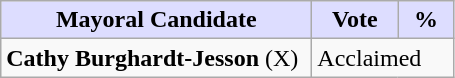<table class="wikitable">
<tr>
<th style="background:#ddf; width:200px;">Mayoral Candidate</th>
<th style="background:#ddf; width:50px;">Vote</th>
<th style="background:#ddf; width:30px;">%</th>
</tr>
<tr>
<td><strong>Cathy Burghardt-Jesson</strong> (X)</td>
<td colspan="2">Acclaimed</td>
</tr>
</table>
